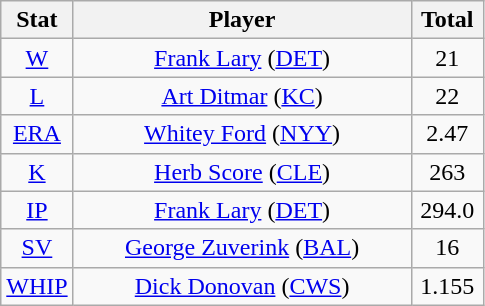<table class="wikitable" style="text-align:center;">
<tr>
<th style="width:15%;">Stat</th>
<th>Player</th>
<th style="width:15%;">Total</th>
</tr>
<tr>
<td><a href='#'>W</a></td>
<td><a href='#'>Frank Lary</a> (<a href='#'>DET</a>)</td>
<td>21</td>
</tr>
<tr>
<td><a href='#'>L</a></td>
<td><a href='#'>Art Ditmar</a> (<a href='#'>KC</a>)</td>
<td>22</td>
</tr>
<tr>
<td><a href='#'>ERA</a></td>
<td><a href='#'>Whitey Ford</a> (<a href='#'>NYY</a>)</td>
<td>2.47</td>
</tr>
<tr>
<td><a href='#'>K</a></td>
<td><a href='#'>Herb Score</a> (<a href='#'>CLE</a>)</td>
<td>263</td>
</tr>
<tr>
<td><a href='#'>IP</a></td>
<td><a href='#'>Frank Lary</a> (<a href='#'>DET</a>)</td>
<td>294.0</td>
</tr>
<tr>
<td><a href='#'>SV</a></td>
<td><a href='#'>George Zuverink</a> (<a href='#'>BAL</a>)</td>
<td>16</td>
</tr>
<tr>
<td><a href='#'>WHIP</a></td>
<td><a href='#'>Dick Donovan</a> (<a href='#'>CWS</a>)</td>
<td>1.155</td>
</tr>
</table>
